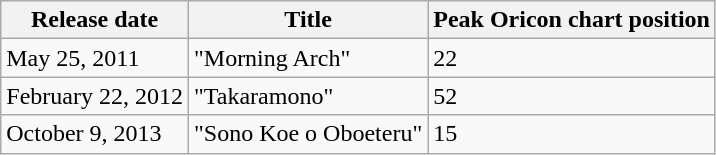<table class="wikitable">
<tr>
<th>Release date</th>
<th>Title</th>
<th>Peak Oricon chart position</th>
</tr>
<tr>
<td>May 25, 2011</td>
<td>"Morning Arch"</td>
<td>22</td>
</tr>
<tr>
<td>February 22, 2012</td>
<td>"Takaramono"</td>
<td>52</td>
</tr>
<tr>
<td>October 9, 2013</td>
<td>"Sono Koe o Oboeteru"</td>
<td>15</td>
</tr>
</table>
